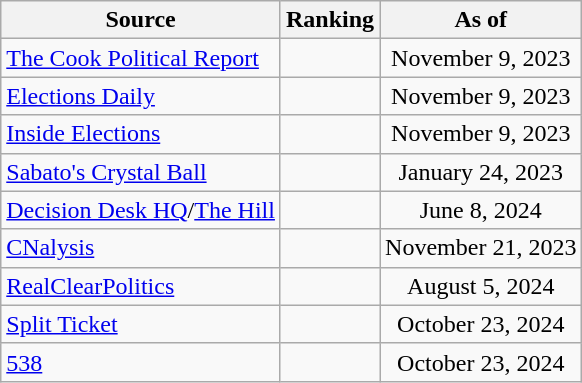<table class="wikitable" style="text-align:center">
<tr>
<th>Source</th>
<th>Ranking</th>
<th>As of</th>
</tr>
<tr>
<td align=left><a href='#'>The Cook Political Report</a></td>
<td></td>
<td>November 9, 2023</td>
</tr>
<tr>
<td align=left><a href='#'>Elections Daily</a></td>
<td></td>
<td>November 9, 2023</td>
</tr>
<tr>
<td align=left><a href='#'>Inside Elections</a></td>
<td></td>
<td>November 9, 2023</td>
</tr>
<tr>
<td align=left><a href='#'>Sabato's Crystal Ball</a></td>
<td></td>
<td>January 24, 2023</td>
</tr>
<tr>
<td align=left><a href='#'>Decision Desk HQ</a>/<a href='#'>The Hill</a></td>
<td></td>
<td>June 8, 2024</td>
</tr>
<tr>
<td align=left><a href='#'>CNalysis</a></td>
<td></td>
<td>November 21, 2023</td>
</tr>
<tr>
<td align=left><a href='#'>RealClearPolitics</a></td>
<td></td>
<td>August 5, 2024</td>
</tr>
<tr>
<td align="left"><a href='#'>Split Ticket</a></td>
<td></td>
<td>October 23, 2024</td>
</tr>
<tr>
<td align="left"><a href='#'>538</a></td>
<td></td>
<td>October 23, 2024</td>
</tr>
</table>
